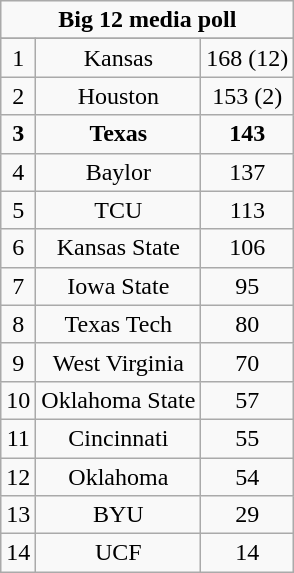<table class="wikitable" style="display: inline-table;">
<tr>
<td align="center" Colspan="3"><strong>Big 12 media poll</strong></td>
</tr>
<tr align="center">
</tr>
<tr align="center">
<td>1</td>
<td>Kansas</td>
<td>168 (12)</td>
</tr>
<tr align="center">
<td>2</td>
<td>Houston</td>
<td>153 (2)</td>
</tr>
<tr align="center">
<td><strong>3</strong></td>
<td><strong>Texas</strong></td>
<td><strong>143</strong></td>
</tr>
<tr align="center">
<td>4</td>
<td>Baylor</td>
<td>137</td>
</tr>
<tr align="center">
<td>5</td>
<td>TCU</td>
<td>113</td>
</tr>
<tr align="center">
<td>6</td>
<td>Kansas State</td>
<td>106</td>
</tr>
<tr align="center">
<td>7</td>
<td>Iowa State</td>
<td>95</td>
</tr>
<tr align="center">
<td>8</td>
<td>Texas Tech</td>
<td>80</td>
</tr>
<tr align="center">
<td>9</td>
<td>West Virginia</td>
<td>70</td>
</tr>
<tr align="center">
<td>10</td>
<td>Oklahoma State</td>
<td>57</td>
</tr>
<tr align="center">
<td>11</td>
<td>Cincinnati</td>
<td>55</td>
</tr>
<tr align="center">
<td>12</td>
<td>Oklahoma</td>
<td>54</td>
</tr>
<tr align="center">
<td>13</td>
<td>BYU</td>
<td>29</td>
</tr>
<tr align="center">
<td>14</td>
<td>UCF</td>
<td>14</td>
</tr>
</table>
